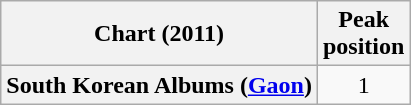<table class="wikitable plainrowheaders">
<tr>
<th scope="col">Chart (2011)</th>
<th scope="col">Peak<br>position</th>
</tr>
<tr>
<th scope="row">South Korean Albums (<a href='#'>Gaon</a>)</th>
<td style="text-align:center;">1</td>
</tr>
</table>
